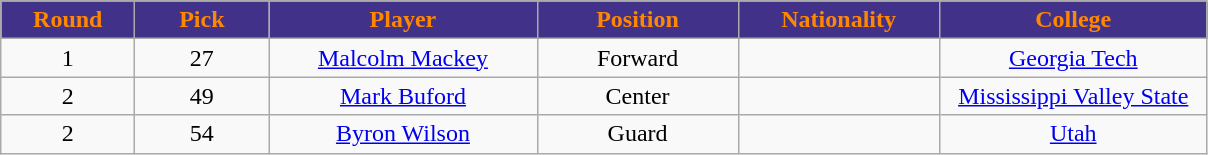<table class="wikitable sortable">
<tr>
<th style="background:#423189; color:#FF8800" width="10%">Round</th>
<th style="background:#423189; color:#FF8800" width="10%">Pick</th>
<th style="background:#423189; color:#FF8800" width="20%">Player</th>
<th style="background:#423189; color:#FF8800" width="15%">Position</th>
<th style="background:#423189; color:#FF8800" width="15%">Nationality</th>
<th style="background:#423189; color:#FF8800" width="20%">College</th>
</tr>
<tr style="text-align: center">
<td>1</td>
<td>27</td>
<td><a href='#'>Malcolm Mackey</a></td>
<td>Forward</td>
<td></td>
<td><a href='#'>Georgia Tech</a></td>
</tr>
<tr style="text-align: center">
<td>2</td>
<td>49</td>
<td><a href='#'>Mark Buford</a></td>
<td>Center</td>
<td></td>
<td><a href='#'>Mississippi Valley State</a></td>
</tr>
<tr style="text-align: center">
<td>2</td>
<td>54</td>
<td><a href='#'>Byron Wilson</a></td>
<td>Guard</td>
<td></td>
<td><a href='#'>Utah</a></td>
</tr>
</table>
